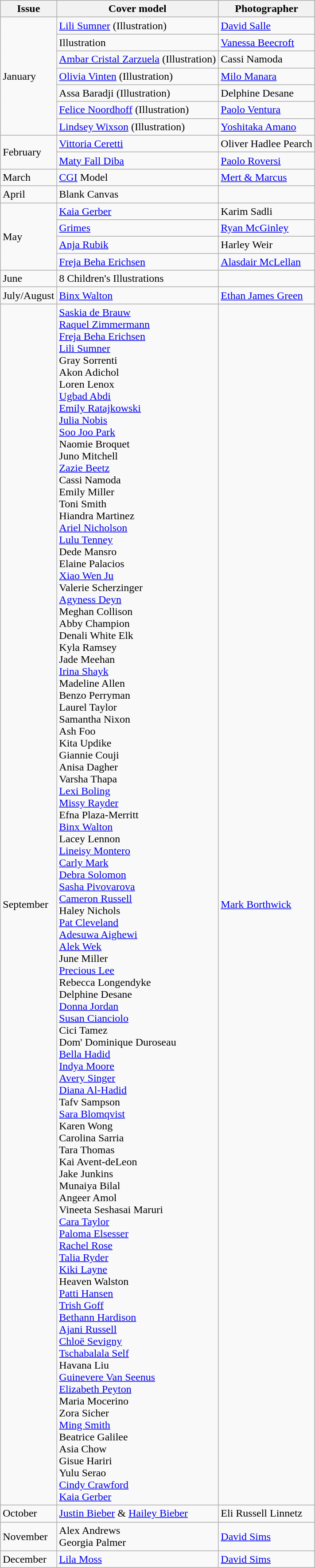<table class="sortable wikitable">
<tr>
<th>Issue</th>
<th>Cover model</th>
<th>Photographer</th>
</tr>
<tr>
<td rowspan=7>January</td>
<td><a href='#'>Lili Sumner</a> (Illustration)</td>
<td><a href='#'>David Salle</a></td>
</tr>
<tr>
<td>Illustration</td>
<td><a href='#'>Vanessa Beecroft</a></td>
</tr>
<tr>
<td><a href='#'>Ambar Cristal Zarzuela</a> (Illustration)</td>
<td>Cassi Namoda</td>
</tr>
<tr>
<td><a href='#'>Olivia Vinten</a> (Illustration)</td>
<td><a href='#'>Milo Manara</a></td>
</tr>
<tr>
<td>Assa Baradji (Illustration)</td>
<td>Delphine Desane</td>
</tr>
<tr>
<td><a href='#'>Felice Noordhoff</a> (Illustration)</td>
<td><a href='#'>Paolo Ventura</a></td>
</tr>
<tr>
<td><a href='#'>Lindsey Wixson</a> (Illustration)</td>
<td><a href='#'>Yoshitaka Amano</a></td>
</tr>
<tr>
<td rowspan=2>February</td>
<td><a href='#'>Vittoria Ceretti</a></td>
<td>Oliver Hadlee Pearch</td>
</tr>
<tr>
<td><a href='#'>Maty Fall Diba</a></td>
<td><a href='#'>Paolo Roversi</a></td>
</tr>
<tr>
<td>March</td>
<td><a href='#'>CGI</a> Model</td>
<td><a href='#'>Mert & Marcus</a></td>
</tr>
<tr>
<td>April</td>
<td>Blank Canvas</td>
<td></td>
</tr>
<tr>
<td rowspan=4>May</td>
<td><a href='#'>Kaia Gerber</a></td>
<td>Karim Sadli</td>
</tr>
<tr>
<td><a href='#'>Grimes</a></td>
<td><a href='#'>Ryan McGinley</a></td>
</tr>
<tr>
<td><a href='#'>Anja Rubik</a></td>
<td>Harley Weir</td>
</tr>
<tr>
<td><a href='#'>Freja Beha Erichsen</a></td>
<td><a href='#'>Alasdair McLellan</a></td>
</tr>
<tr>
<td>June</td>
<td>8 Children's Illustrations</td>
<td></td>
</tr>
<tr>
<td>July/August</td>
<td><a href='#'>Binx Walton</a></td>
<td><a href='#'>Ethan James Green</a></td>
</tr>
<tr>
<td>September</td>
<td><a href='#'>Saskia de Brauw</a> <br> <a href='#'>Raquel Zimmermann</a> <br> <a href='#'>Freja Beha Erichsen</a> <br> <a href='#'>Lili Sumner</a> <br> Gray Sorrenti <br> Akon Adichol <br> Loren Lenox <br> <a href='#'>Ugbad Abdi</a> <br> <a href='#'>Emily Ratajkowski</a> <br> <a href='#'>Julia Nobis</a> <br> <a href='#'>Soo Joo Park</a> <br> Naomie Broquet <br> Juno Mitchell <br> <a href='#'>Zazie Beetz</a> <br> Cassi Namoda <br> Emily Miller <br> Toni Smith <br> Hiandra Martinez <br> <a href='#'>Ariel Nicholson</a> <br> <a href='#'>Lulu Tenney</a> <br> Dede Mansro <br> Elaine Palacios <br> <a href='#'>Xiao Wen Ju</a> <br> Valerie Scherzinger <br> <a href='#'>Agyness Deyn</a> <br> Meghan Collison <br> Abby Champion <br> Denali White Elk <br> Kyla Ramsey <br> Jade Meehan <br> <a href='#'>Irina Shayk</a> <br> Madeline Allen <br> Benzo Perryman <br> Laurel Taylor <br> Samantha Nixon <br> Ash Foo <br> Kita Updike <br> Giannie Couji <br> Anisa Dagher <br> Varsha Thapa <br> <a href='#'>Lexi Boling</a> <br> <a href='#'>Missy Rayder</a> <br> Efna Plaza-Merritt <br> <a href='#'>Binx Walton</a> <br> Lacey Lennon <br> <a href='#'>Lineisy Montero</a> <br> <a href='#'>Carly Mark</a> <br> <a href='#'>Debra Solomon</a> <br> <a href='#'>Sasha Pivovarova</a> <br> <a href='#'>Cameron Russell</a> <br> Haley Nichols <br> <a href='#'>Pat Cleveland</a> <br> <a href='#'>Adesuwa Aighewi</a> <br> <a href='#'>Alek Wek</a> <br> June Miller <br> <a href='#'>Precious Lee</a> <br> Rebecca Longendyke <br> Delphine Desane <br> <a href='#'>Donna Jordan</a> <br> <a href='#'>Susan Cianciolo</a> <br> Cici Tamez <br> Dom' Dominique Duroseau <br> <a href='#'>Bella Hadid</a> <br> <a href='#'>Indya Moore</a> <br> <a href='#'>Avery Singer</a> <br> <a href='#'>Diana Al-Hadid</a> <br> Tafv Sampson <br> <a href='#'>Sara Blomqvist</a> <br> Karen Wong <br> Carolina Sarria <br> Tara Thomas <br> Kai Avent-deLeon <br> Jake Junkins <br> Munaiya Bilal <br> Angeer Amol <br> Vineeta Seshasai Maruri <br> <a href='#'>Cara Taylor</a> <br> <a href='#'>Paloma Elsesser</a> <br> <a href='#'>Rachel Rose</a> <br> <a href='#'>Talia Ryder</a> <br> <a href='#'>Kiki Layne</a> <br> Heaven Walston <br> <a href='#'>Patti Hansen</a> <br> <a href='#'>Trish Goff</a> <br> <a href='#'>Bethann Hardison</a> <br> <a href='#'>Ajani Russell</a> <br> <a href='#'>Chloë Sevigny</a> <br> <a href='#'>Tschabalala Self</a> <br> Havana Liu <br> <a href='#'>Guinevere Van Seenus</a> <br> <a href='#'>Elizabeth Peyton</a> <br> Maria Mocerino <br> Zora Sicher <br> <a href='#'>Ming Smith</a> <br> Beatrice Galilee <br> Asia Chow <br> Gisue Hariri <br> Yulu Serao <br> <a href='#'>Cindy Crawford</a> <br> <a href='#'>Kaia Gerber</a></td>
<td><a href='#'>Mark Borthwick</a></td>
</tr>
<tr>
<td>October</td>
<td><a href='#'>Justin Bieber</a> & <a href='#'>Hailey Bieber</a></td>
<td>Eli Russell Linnetz</td>
</tr>
<tr>
<td>November</td>
<td>Alex Andrews<br>Georgia Palmer</td>
<td><a href='#'>David Sims</a></td>
</tr>
<tr>
<td>December</td>
<td><a href='#'>Lila Moss</a></td>
<td><a href='#'>David Sims</a></td>
</tr>
</table>
